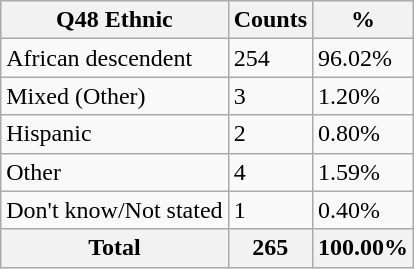<table class="wikitable sortable">
<tr>
<th>Q48 Ethnic</th>
<th>Counts</th>
<th>%</th>
</tr>
<tr>
<td>African descendent</td>
<td>254</td>
<td>96.02%</td>
</tr>
<tr>
<td>Mixed (Other)</td>
<td>3</td>
<td>1.20%</td>
</tr>
<tr>
<td>Hispanic</td>
<td>2</td>
<td>0.80%</td>
</tr>
<tr>
<td>Other</td>
<td>4</td>
<td>1.59%</td>
</tr>
<tr>
<td>Don't know/Not stated</td>
<td>1</td>
<td>0.40%</td>
</tr>
<tr>
<th>Total</th>
<th>265</th>
<th>100.00%</th>
</tr>
</table>
